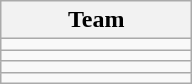<table class="wikitable" style="display:inline-table;">
<tr>
<th width=120>Team</th>
</tr>
<tr>
<td align=center></td>
</tr>
<tr>
<td align=center></td>
</tr>
<tr>
<td align=center></td>
</tr>
<tr>
<td align=center></td>
</tr>
</table>
